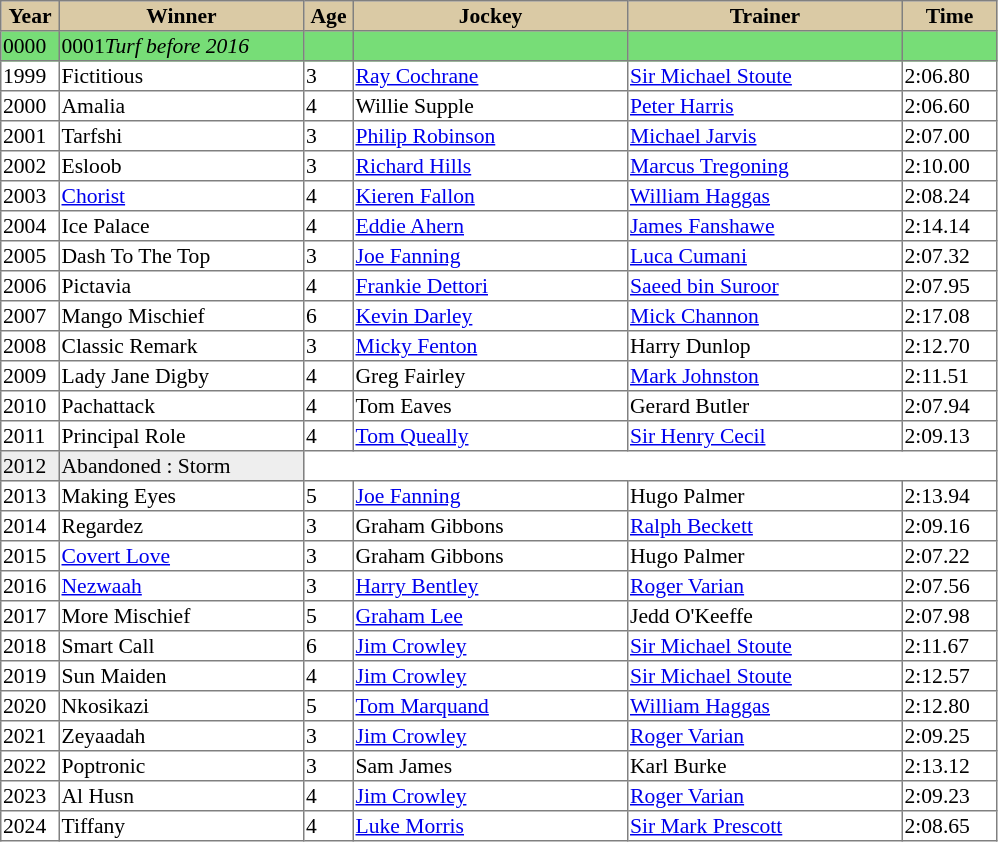<table class = "sortable" | border="1" style="border-collapse: collapse; font-size:90%">
<tr bgcolor="#DACAA5" align="center">
<th style="width:36px"><strong>Year</strong></th>
<th style="width:160px"><strong>Winner</strong></th>
<th style="width:30px"><strong>Age</strong></th>
<th style="width:180px"><strong>Jockey</strong></th>
<th style="width:180px"><strong>Trainer</strong></th>
<th style="width:60px"><strong>Time</strong></th>
</tr>
<tr bgcolor="#77dd77">
<td><span>0000</span></td>
<td><span>0001</span><em>Turf before 2016</em></td>
<td></td>
<td></td>
<td></td>
<td></td>
</tr>
<tr>
<td>1999</td>
<td>Fictitious</td>
<td>3</td>
<td><a href='#'>Ray Cochrane</a></td>
<td><a href='#'>Sir Michael Stoute</a></td>
<td>2:06.80</td>
</tr>
<tr>
<td>2000</td>
<td>Amalia</td>
<td>4</td>
<td>Willie Supple</td>
<td><a href='#'>Peter Harris</a></td>
<td>2:06.60</td>
</tr>
<tr>
<td>2001</td>
<td>Tarfshi</td>
<td>3</td>
<td><a href='#'>Philip Robinson</a></td>
<td><a href='#'>Michael Jarvis</a></td>
<td>2:07.00</td>
</tr>
<tr>
<td>2002</td>
<td>Esloob</td>
<td>3</td>
<td><a href='#'>Richard Hills</a></td>
<td><a href='#'>Marcus Tregoning</a></td>
<td>2:10.00</td>
</tr>
<tr>
<td>2003</td>
<td><a href='#'>Chorist</a></td>
<td>4</td>
<td><a href='#'>Kieren Fallon</a></td>
<td><a href='#'>William Haggas</a></td>
<td>2:08.24</td>
</tr>
<tr>
<td>2004</td>
<td>Ice Palace</td>
<td>4</td>
<td><a href='#'>Eddie Ahern</a></td>
<td><a href='#'>James Fanshawe</a></td>
<td>2:14.14</td>
</tr>
<tr>
<td>2005</td>
<td>Dash To The Top</td>
<td>3</td>
<td><a href='#'>Joe Fanning</a></td>
<td><a href='#'>Luca Cumani</a></td>
<td>2:07.32</td>
</tr>
<tr>
<td>2006</td>
<td>Pictavia</td>
<td>4</td>
<td><a href='#'>Frankie Dettori</a></td>
<td><a href='#'>Saeed bin Suroor</a></td>
<td>2:07.95</td>
</tr>
<tr>
<td>2007</td>
<td>Mango Mischief</td>
<td>6</td>
<td><a href='#'>Kevin Darley</a></td>
<td><a href='#'>Mick Channon</a></td>
<td>2:17.08</td>
</tr>
<tr>
<td>2008</td>
<td>Classic Remark</td>
<td>3</td>
<td><a href='#'>Micky Fenton</a></td>
<td>Harry Dunlop</td>
<td>2:12.70</td>
</tr>
<tr>
<td>2009</td>
<td>Lady Jane Digby</td>
<td>4</td>
<td>Greg Fairley</td>
<td><a href='#'>Mark Johnston</a></td>
<td>2:11.51</td>
</tr>
<tr>
<td>2010</td>
<td>Pachattack</td>
<td>4</td>
<td>Tom Eaves</td>
<td>Gerard Butler</td>
<td>2:07.94</td>
</tr>
<tr>
<td>2011</td>
<td>Principal Role</td>
<td>4</td>
<td><a href='#'>Tom Queally</a></td>
<td><a href='#'>Sir Henry Cecil</a></td>
<td>2:09.13</td>
</tr>
<tr bgcolor="#eeeeee">
<td>2012<td>Abandoned : Storm</td></td>
</tr>
<tr>
<td>2013</td>
<td>Making Eyes</td>
<td>5</td>
<td><a href='#'>Joe Fanning</a></td>
<td>Hugo Palmer</td>
<td>2:13.94</td>
</tr>
<tr>
<td>2014</td>
<td>Regardez</td>
<td>3</td>
<td>Graham Gibbons</td>
<td><a href='#'>Ralph Beckett</a></td>
<td>2:09.16</td>
</tr>
<tr>
<td>2015</td>
<td><a href='#'>Covert Love</a></td>
<td>3</td>
<td>Graham Gibbons</td>
<td>Hugo Palmer</td>
<td>2:07.22</td>
</tr>
<tr>
<td>2016</td>
<td><a href='#'>Nezwaah</a></td>
<td>3</td>
<td><a href='#'>Harry Bentley</a></td>
<td><a href='#'>Roger Varian</a></td>
<td>2:07.56</td>
</tr>
<tr>
<td>2017</td>
<td>More Mischief</td>
<td>5</td>
<td><a href='#'>Graham Lee</a></td>
<td>Jedd O'Keeffe</td>
<td>2:07.98</td>
</tr>
<tr>
<td>2018</td>
<td>Smart Call</td>
<td>6</td>
<td><a href='#'>Jim Crowley</a></td>
<td><a href='#'>Sir Michael Stoute</a></td>
<td>2:11.67</td>
</tr>
<tr>
<td>2019</td>
<td>Sun Maiden</td>
<td>4</td>
<td><a href='#'>Jim Crowley</a></td>
<td><a href='#'>Sir Michael Stoute</a></td>
<td>2:12.57</td>
</tr>
<tr>
<td>2020</td>
<td>Nkosikazi</td>
<td>5</td>
<td><a href='#'>Tom Marquand</a></td>
<td><a href='#'>William Haggas</a></td>
<td>2:12.80</td>
</tr>
<tr>
<td>2021</td>
<td>Zeyaadah</td>
<td>3</td>
<td><a href='#'>Jim Crowley</a></td>
<td><a href='#'>Roger Varian</a></td>
<td>2:09.25</td>
</tr>
<tr>
<td>2022</td>
<td>Poptronic</td>
<td>3</td>
<td>Sam James</td>
<td>Karl Burke</td>
<td>2:13.12</td>
</tr>
<tr>
<td>2023</td>
<td>Al Husn</td>
<td>4</td>
<td><a href='#'>Jim Crowley</a></td>
<td><a href='#'>Roger Varian</a></td>
<td>2:09.23</td>
</tr>
<tr>
<td>2024</td>
<td>Tiffany</td>
<td>4</td>
<td><a href='#'>Luke Morris</a></td>
<td><a href='#'>Sir Mark Prescott</a></td>
<td>2:08.65</td>
</tr>
</table>
